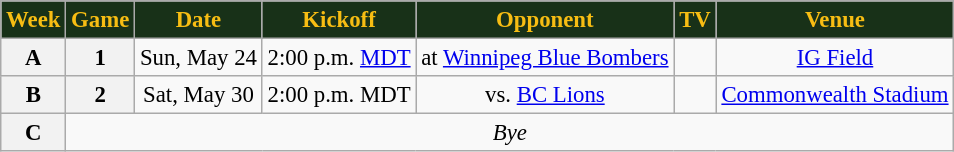<table class="wikitable" style="font-size: 95%;">
<tr>
<th style="background:#183118;color:#f7bd13;">Week</th>
<th style="background:#183118;color:#f7bd13;">Game</th>
<th style="background:#183118;color:#f7bd13;">Date</th>
<th style="background:#183118;color:#f7bd13;">Kickoff</th>
<th style="background:#183118;color:#f7bd13;">Opponent</th>
<th style="background:#183118;color:#f7bd13;">TV</th>
<th style="background:#183118;color:#f7bd13;">Venue</th>
</tr>
<tr align="center"= bgcolor="">
<th align="center"><strong>A</strong></th>
<th align="center"><strong>1</strong></th>
<td align="center">Sun, May 24</td>
<td align="center">2:00 p.m. <a href='#'>MDT</a></td>
<td align="center">at <a href='#'>Winnipeg Blue Bombers</a></td>
<td align="center"></td>
<td align="center"><a href='#'>IG Field</a></td>
</tr>
<tr align="center"= bgcolor="">
<th align="center"><strong>B</strong></th>
<th align="center"><strong>2</strong></th>
<td align="center">Sat, May 30</td>
<td align="center">2:00 p.m. MDT</td>
<td align="center">vs. <a href='#'>BC Lions</a></td>
<td align="center"></td>
<td align="center"><a href='#'>Commonwealth Stadium</a></td>
</tr>
<tr align="center"= bgcolor="">
<th align="center"><strong>C</strong></th>
<td colspan=10 align="center" valign="middle"><em>Bye</em></td>
</tr>
</table>
